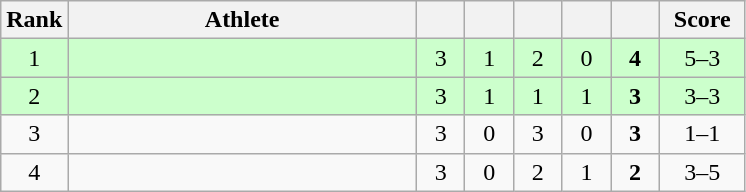<table class="wikitable" style="text-align: center;">
<tr>
<th width=25>Rank</th>
<th width=225>Athlete</th>
<th width=25></th>
<th width=25></th>
<th width=25></th>
<th width=25></th>
<th width=25></th>
<th width=50>Score</th>
</tr>
<tr bgcolor=ccffcc>
<td>1</td>
<td align=left></td>
<td>3</td>
<td>1</td>
<td>2</td>
<td>0</td>
<td><strong>4</strong></td>
<td>5–3</td>
</tr>
<tr bgcolor=ccffcc>
<td>2</td>
<td align=left></td>
<td>3</td>
<td>1</td>
<td>1</td>
<td>1</td>
<td><strong>3</strong></td>
<td>3–3</td>
</tr>
<tr>
<td>3</td>
<td align=left></td>
<td>3</td>
<td>0</td>
<td>3</td>
<td>0</td>
<td><strong>3</strong></td>
<td>1–1</td>
</tr>
<tr>
<td>4</td>
<td align=left></td>
<td>3</td>
<td>0</td>
<td>2</td>
<td>1</td>
<td><strong>2</strong></td>
<td>3–5</td>
</tr>
</table>
